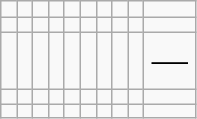<table dir="rtl"  class="wikitable" lang="ml" style="text-align: center">
<tr lang="ml" dir="ltr" style="font-size:150%">
<td></td>
<td></td>
<td></td>
<td></td>
<td></td>
<td></td>
<td></td>
<td></td>
<td></td>
<td></td>
</tr>
<tr lang="ml-Arab" style="font-size:150%">
<td></td>
<td></td>
<td></td>
<td></td>
<td></td>
<td></td>
<td></td>
<td></td>
<td></td>
<td></td>
</tr>
<tr lang="ml" dir="ltr" style="font-size:150%">
<td>—</td>
<td></td>
<td></td>
<td></td>
<td></td>
<td></td>
<td></td>
<td></td>
<td></td>
<td></td>
</tr>
<tr lang="ml-Arab" style="font-size:150%">
<td></td>
<td></td>
<td></td>
<td></td>
<td></td>
<td></td>
<td></td>
<td></td>
<td></td>
<td></td>
</tr>
<tr dir="ltr" style="font-size:125%">
<td></td>
<td></td>
<td></td>
<td></td>
<td></td>
<td></td>
<td></td>
<td></td>
<td></td>
<td></td>
</tr>
</table>
